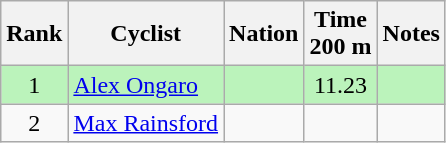<table class="wikitable sortable" style="text-align:center">
<tr>
<th>Rank</th>
<th>Cyclist</th>
<th>Nation</th>
<th>Time<br>200 m</th>
<th>Notes</th>
</tr>
<tr bgcolor=bbf3bb>
<td>1</td>
<td align=left><a href='#'>Alex Ongaro</a></td>
<td align=left></td>
<td>11.23</td>
<td></td>
</tr>
<tr>
<td>2</td>
<td align=left><a href='#'>Max Rainsford</a></td>
<td align=left></td>
<td></td>
<td></td>
</tr>
</table>
